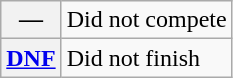<table class="wikitable">
<tr>
<th scope="row">—</th>
<td>Did not compete</td>
</tr>
<tr>
<th scope="row"><a href='#'>DNF</a></th>
<td>Did not finish</td>
</tr>
</table>
